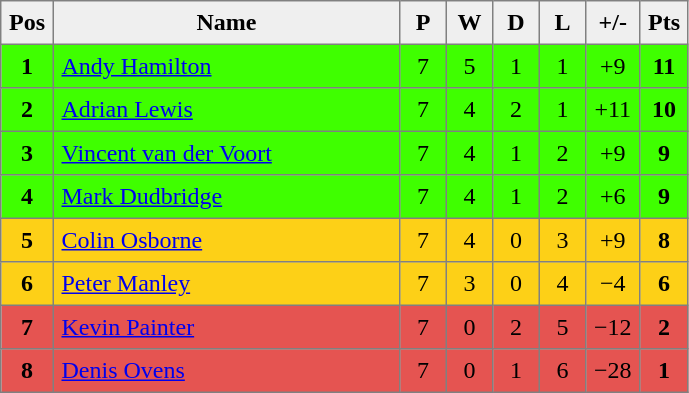<table style=border-collapse:collapse border=1 cellspacing=0 cellpadding=5>
<tr align=center bgcolor=#efefef>
<th width=20>Pos</th>
<th width=220>Name</th>
<th width=20>P</th>
<th width=20>W</th>
<th width=20>D</th>
<th width=20>L</th>
<th width=20>+/-</th>
<th width=20>Pts</th>
</tr>
<tr align=center bgcolor="#3FFF00">
<td><strong>1</strong></td>
<td align="left"> <a href='#'>Andy Hamilton</a></td>
<td>7</td>
<td>5</td>
<td>1</td>
<td>1</td>
<td>+9</td>
<td><strong>11</strong></td>
</tr>
<tr align=center bgcolor="#3FFF00">
<td><strong>2</strong></td>
<td align="left"> <a href='#'>Adrian Lewis</a></td>
<td>7</td>
<td>4</td>
<td>2</td>
<td>1</td>
<td>+11</td>
<td><strong>10</strong></td>
</tr>
<tr align=center bgcolor="#3FFF00">
<td><strong>3</strong></td>
<td align="left"> <a href='#'>Vincent van der Voort</a></td>
<td>7</td>
<td>4</td>
<td>1</td>
<td>2</td>
<td>+9</td>
<td><strong>9</strong></td>
</tr>
<tr align=center bgcolor="#3FFF00">
<td><strong>4</strong></td>
<td align="left"> <a href='#'>Mark Dudbridge</a></td>
<td>7</td>
<td>4</td>
<td>1</td>
<td>2</td>
<td>+6</td>
<td><strong>9</strong></td>
</tr>
<tr align=center bgcolor="#FDD017">
<td><strong>5</strong></td>
<td align="left"> <a href='#'>Colin Osborne</a></td>
<td>7</td>
<td>4</td>
<td>0</td>
<td>3</td>
<td>+9</td>
<td><strong>8</strong></td>
</tr>
<tr align=center bgcolor="#FDD017">
<td><strong>6</strong></td>
<td align="left"> <a href='#'>Peter Manley</a></td>
<td>7</td>
<td>3</td>
<td>0</td>
<td>4</td>
<td>−4</td>
<td><strong>6</strong></td>
</tr>
<tr align=center bgcolor="#E55451">
<td><strong>7</strong></td>
<td align="left"> <a href='#'>Kevin Painter</a></td>
<td>7</td>
<td>0</td>
<td>2</td>
<td>5</td>
<td>−12</td>
<td><strong>2</strong></td>
</tr>
<tr align=center bgcolor="#E55451">
<td><strong>8</strong></td>
<td align="left"> <a href='#'>Denis Ovens</a></td>
<td>7</td>
<td>0</td>
<td>1</td>
<td>6</td>
<td>−28</td>
<td><strong>1</strong></td>
</tr>
</table>
